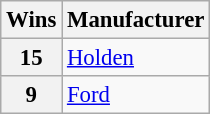<table class="wikitable" style="font-size: 95%;">
<tr>
<th>Wins</th>
<th>Manufacturer</th>
</tr>
<tr>
<th>15</th>
<td><a href='#'>Holden</a></td>
</tr>
<tr>
<th>9</th>
<td><a href='#'>Ford</a></td>
</tr>
</table>
